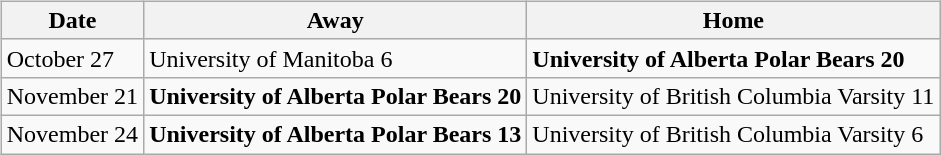<table cellspacing="10">
<tr>
<td valign="top"><br><table class="wikitable">
<tr>
<th>Date</th>
<th>Away</th>
<th>Home</th>
</tr>
<tr>
<td>October 27</td>
<td>University of Manitoba 6</td>
<td><strong>University of Alberta Polar Bears 20</strong></td>
</tr>
<tr>
<td>November 21</td>
<td><strong>University of Alberta Polar Bears 20</strong></td>
<td>University of British Columbia Varsity 11</td>
</tr>
<tr>
<td>November 24</td>
<td><strong>University of Alberta Polar Bears 13</strong></td>
<td>University of British Columbia Varsity 6</td>
</tr>
</table>
</td>
</tr>
</table>
